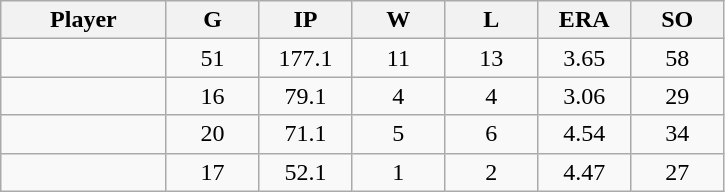<table class="wikitable sortable" style="text-align:center">
<tr>
<th bgcolor="#DDDDFF" width="16%">Player</th>
<th bgcolor="#DDDDFF" width="9%">G</th>
<th bgcolor="#DDDDFF" width="9%">IP</th>
<th bgcolor="#DDDDFF" width="9%">W</th>
<th bgcolor="#DDDDFF" width="9%">L</th>
<th bgcolor="#DDDDFF" width="9%">ERA</th>
<th bgcolor="#DDDDFF" width="9%">SO</th>
</tr>
<tr>
<td></td>
<td>51</td>
<td>177.1</td>
<td>11</td>
<td>13</td>
<td>3.65</td>
<td>58</td>
</tr>
<tr>
<td></td>
<td>16</td>
<td>79.1</td>
<td>4</td>
<td>4</td>
<td>3.06</td>
<td>29</td>
</tr>
<tr>
<td></td>
<td>20</td>
<td>71.1</td>
<td>5</td>
<td>6</td>
<td>4.54</td>
<td>34</td>
</tr>
<tr>
<td></td>
<td>17</td>
<td>52.1</td>
<td>1</td>
<td>2</td>
<td>4.47</td>
<td>27</td>
</tr>
</table>
